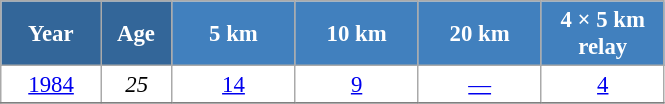<table class="wikitable" style="font-size:95%; text-align:center; border:grey solid 1px; border-collapse:collapse; background:#ffffff;">
<tr>
<th style="background-color:#369; color:white; width:60px;"> Year </th>
<th style="background-color:#369; color:white; width:40px;"> Age </th>
<th style="background-color:#4180be; color:white; width:75px;"> 5 km </th>
<th style="background-color:#4180be; color:white; width:75px;"> 10 km </th>
<th style="background-color:#4180be; color:white; width:75px;"> 20 km </th>
<th style="background-color:#4180be; color:white; width:75px;"> 4 × 5 km <br> relay </th>
</tr>
<tr>
<td><a href='#'>1984</a></td>
<td><em>25</em></td>
<td><a href='#'>14</a></td>
<td><a href='#'>9</a></td>
<td><a href='#'>—</a></td>
<td><a href='#'>4</a></td>
</tr>
<tr>
</tr>
</table>
